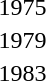<table>
<tr>
<td>1975</td>
<td></td>
<td></td>
<td></td>
</tr>
<tr>
<td>1979</td>
<td></td>
<td></td>
<td></td>
</tr>
<tr>
<td>1983</td>
<td></td>
<td></td>
<td></td>
</tr>
</table>
